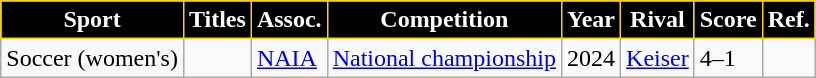<table class="wikitable" style=" ">
<tr>
<th width= px style="background:black; color:white; border:1px solid #FFD100">Sport</th>
<th width= px style="background:black; color:white; border:1px solid #FFD100">Titles</th>
<th width= px style="background:black; color:white; border:1px solid #FFD100">Assoc.</th>
<th width= px style="background:black; color:white; border:1px solid #FFD100">Competition</th>
<th width= px style="background:black; color:white; border:1px solid #FFD100">Year</th>
<th width= px style="background:black; color:white; border:1px solid #FFD100">Rival</th>
<th width= px style="background:black; color:white; border:1px solid #FFD100">Score</th>
<th width= px style="background:black; color:white; border:1px solid #FFD100">Ref.</th>
</tr>
<tr>
<td>Soccer (women's)</td>
<td></td>
<td><a href='#'>NAIA</a></td>
<td><a href='#'>National championship</a></td>
<td>2024</td>
<td><a href='#'>Keiser</a></td>
<td>4–1</td>
<td></td>
</tr>
</table>
